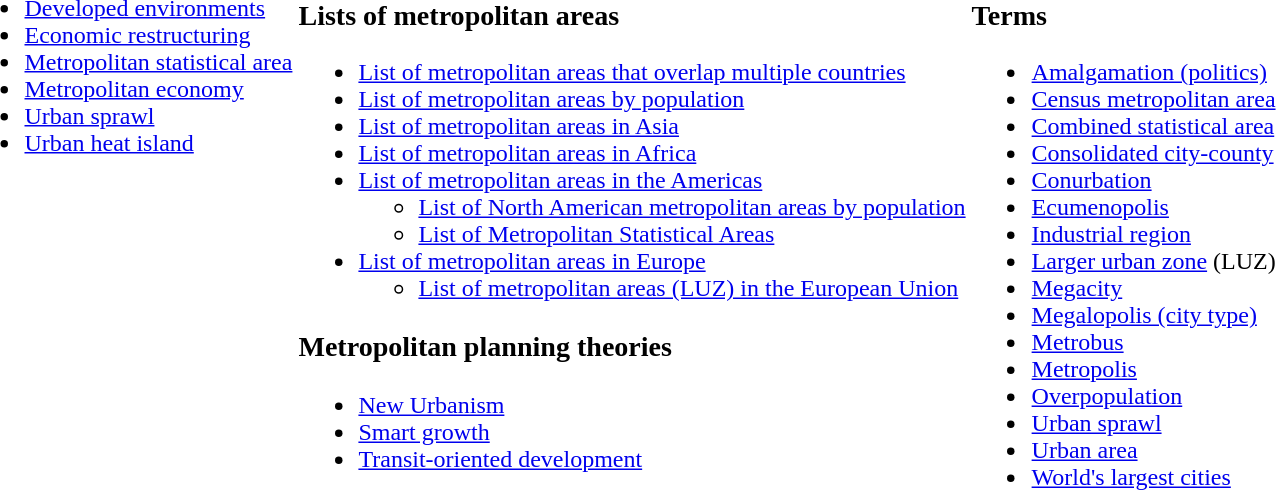<table>
<tr>
<td style="vertical-align:top;"><br><ul><li><a href='#'>Developed environments</a></li><li><a href='#'>Economic restructuring</a></li><li><a href='#'>Metropolitan statistical area</a></li><li><a href='#'>Metropolitan economy</a></li><li><a href='#'>Urban sprawl</a></li><li><a href='#'>Urban heat island</a></li></ul></td>
<td style="vertical-align:top;"><br><h3>Lists of metropolitan areas</h3><ul><li><a href='#'>List of metropolitan areas that overlap multiple countries</a></li><li><a href='#'>List of metropolitan areas by population</a></li><li><a href='#'>List of metropolitan areas in Asia</a></li><li><a href='#'>List of metropolitan areas in Africa</a></li><li><a href='#'>List of metropolitan areas in the Americas</a><ul><li><a href='#'>List of North American metropolitan areas by population</a></li><li><a href='#'>List of Metropolitan Statistical Areas</a></li></ul></li><li><a href='#'>List of metropolitan areas in Europe</a><ul><li><a href='#'>List of metropolitan areas (LUZ) in the European Union</a></li></ul></li></ul><h3>Metropolitan planning theories</h3><ul><li><a href='#'>New Urbanism</a></li><li><a href='#'>Smart growth</a></li><li><a href='#'>Transit-oriented development</a></li></ul></td>
<td style="vertical-align:top;"><br><h3>Terms</h3><ul><li><a href='#'>Amalgamation (politics)</a></li><li><a href='#'>Census metropolitan area</a></li><li><a href='#'>Combined statistical area</a></li><li><a href='#'>Consolidated city-county</a></li><li><a href='#'>Conurbation</a></li><li><a href='#'>Ecumenopolis</a></li><li><a href='#'>Industrial region</a></li><li><a href='#'>Larger urban zone</a> (LUZ)</li><li><a href='#'>Megacity</a></li><li><a href='#'>Megalopolis (city type)</a></li><li><a href='#'>Metrobus</a></li><li><a href='#'>Metropolis</a></li><li><a href='#'>Overpopulation</a></li><li><a href='#'>Urban sprawl</a></li><li><a href='#'>Urban area</a></li><li><a href='#'>World's largest cities</a></li></ul></td>
</tr>
</table>
